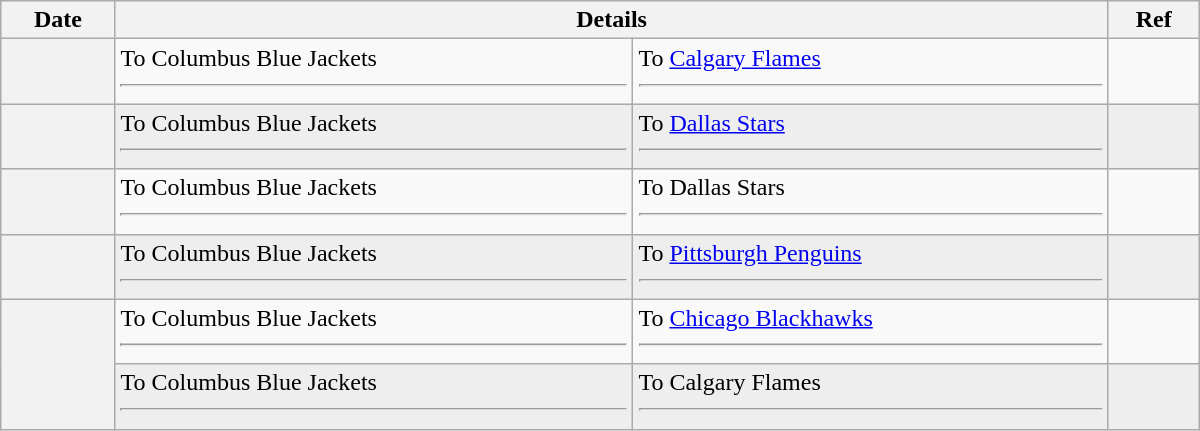<table class="wikitable plainrowheaders" style="width: 50em;">
<tr>
<th scope="col">Date</th>
<th scope="col" colspan="2">Details</th>
<th scope="col">Ref</th>
</tr>
<tr>
<th scope="row"></th>
<td valign="top">To Columbus Blue Jackets <hr></td>
<td valign="top">To <a href='#'>Calgary Flames</a> <hr></td>
<td></td>
</tr>
<tr bgcolor="#eeeeee">
<th scope="row"></th>
<td valign="top">To Columbus Blue Jackets <hr></td>
<td valign="top">To <a href='#'>Dallas Stars</a> <hr></td>
<td></td>
</tr>
<tr>
<th scope="row"></th>
<td valign="top">To Columbus Blue Jackets <hr></td>
<td valign="top">To Dallas Stars <hr></td>
<td></td>
</tr>
<tr bgcolor="#eeeeee">
<th scope="row"></th>
<td valign="top">To Columbus Blue Jackets <hr></td>
<td valign="top">To <a href='#'>Pittsburgh Penguins</a> <hr></td>
<td></td>
</tr>
<tr>
<th scope="row" rowspan=2></th>
<td valign="top">To Columbus Blue Jackets <hr></td>
<td valign="top">To <a href='#'>Chicago Blackhawks</a> <hr></td>
<td></td>
</tr>
<tr bgcolor="#eeeeee">
<td valign="top">To Columbus Blue Jackets <hr></td>
<td valign="top">To Calgary Flames <hr></td>
<td></td>
</tr>
</table>
